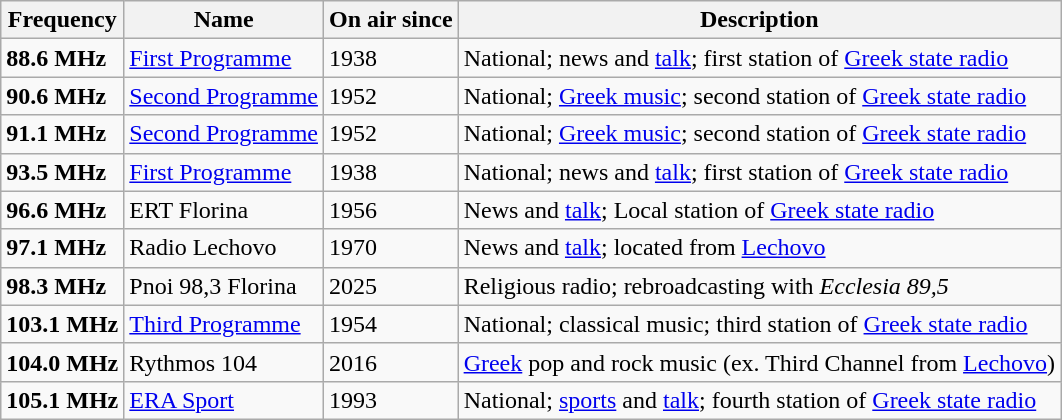<table class="wikitable">
<tr>
<th>Frequency</th>
<th>Name</th>
<th>On air since</th>
<th>Description</th>
</tr>
<tr>
<td><strong>88.6 MHz</strong></td>
<td><a href='#'>First Programme</a></td>
<td>1938</td>
<td>National; news and <a href='#'>talk</a>; first station of <a href='#'>Greek state radio</a></td>
</tr>
<tr>
<td><strong>90.6 MHz</strong></td>
<td><a href='#'>Second Programme</a></td>
<td>1952</td>
<td>National; <a href='#'>Greek music</a>; second station of <a href='#'>Greek state radio</a></td>
</tr>
<tr>
<td><strong>91.1 MHz</strong></td>
<td><a href='#'>Second Programme</a></td>
<td>1952</td>
<td>National; <a href='#'>Greek music</a>; second station of <a href='#'>Greek state radio</a></td>
</tr>
<tr>
<td><strong>93.5 MHz</strong></td>
<td><a href='#'>First Programme</a></td>
<td>1938</td>
<td>National; news and <a href='#'>talk</a>; first station of <a href='#'>Greek state radio</a></td>
</tr>
<tr>
<td><strong>96.6 MHz</strong></td>
<td>ERT Florina</td>
<td>1956</td>
<td>News and <a href='#'>talk</a>; Local station of <a href='#'>Greek state radio</a></td>
</tr>
<tr>
<td><strong>97.1 MHz</strong></td>
<td>Radio Lechovo</td>
<td>1970</td>
<td>News and <a href='#'>talk</a>; located from <a href='#'>Lechovo</a></td>
</tr>
<tr>
<td><strong>98.3 MHz</strong></td>
<td>Pnoi 98,3 Florina</td>
<td>2025</td>
<td>Religious radio; rebroadcasting with <em>Ecclesia 89,5</em></td>
</tr>
<tr>
<td><strong>103.1 MHz</strong></td>
<td><a href='#'>Third Programme</a></td>
<td>1954</td>
<td>National; classical music; third station of <a href='#'>Greek state radio</a></td>
</tr>
<tr>
<td><strong>104.0 MHz</strong></td>
<td>Rythmos 104</td>
<td>2016</td>
<td><a href='#'>Greek</a> pop and rock music (ex. Third Channel from <a href='#'>Lechovo</a>)</td>
</tr>
<tr>
<td><strong>105.1 MHz</strong></td>
<td><a href='#'>ERA Sport</a></td>
<td>1993</td>
<td>National; <a href='#'>sports</a> and <a href='#'>talk</a>; fourth station of <a href='#'>Greek state radio</a></td>
</tr>
</table>
